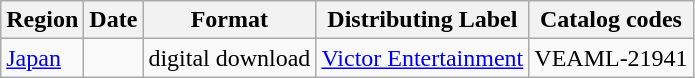<table class="wikitable">
<tr>
<th>Region</th>
<th>Date</th>
<th>Format</th>
<th>Distributing Label</th>
<th>Catalog codes</th>
</tr>
<tr>
<td><a href='#'>Japan</a></td>
<td></td>
<td>digital download</td>
<td><a href='#'>Victor Entertainment</a></td>
<td>VEAML-21941</td>
</tr>
</table>
